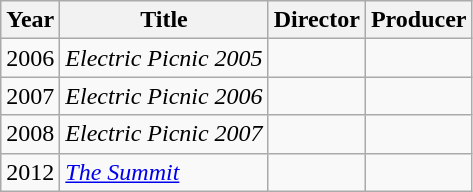<table class="wikitable">
<tr>
<th>Year</th>
<th>Title</th>
<th>Director</th>
<th>Producer</th>
</tr>
<tr>
<td>2006</td>
<td><em>Electric Picnic 2005</em></td>
<td></td>
<td></td>
</tr>
<tr>
<td>2007</td>
<td><em>Electric Picnic 2006</em></td>
<td></td>
<td></td>
</tr>
<tr>
<td>2008</td>
<td><em>Electric Picnic 2007</em></td>
<td></td>
<td></td>
</tr>
<tr>
<td>2012</td>
<td><em><a href='#'>The Summit</a></em></td>
<td></td>
<td></td>
</tr>
</table>
